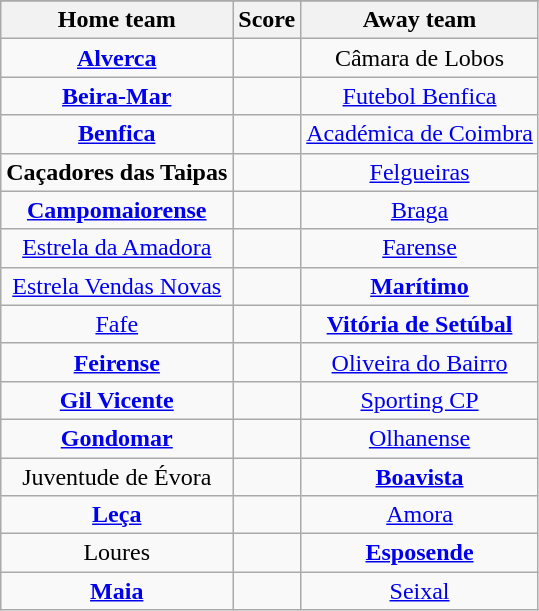<table class="wikitable" style="text-align: center">
<tr>
</tr>
<tr>
<th>Home team</th>
<th>Score</th>
<th>Away team</th>
</tr>
<tr>
<td><strong><a href='#'>Alverca</a></strong> </td>
<td></td>
<td>Câmara de Lobos </td>
</tr>
<tr>
<td><strong><a href='#'>Beira-Mar</a></strong> </td>
<td></td>
<td><a href='#'>Futebol Benfica</a> </td>
</tr>
<tr>
<td><strong><a href='#'>Benfica</a></strong> </td>
<td></td>
<td><a href='#'>Académica de Coimbra</a> </td>
</tr>
<tr>
<td><strong>Caçadores das Taipas</strong> </td>
<td></td>
<td><a href='#'>Felgueiras</a> </td>
</tr>
<tr>
<td><strong><a href='#'>Campomaiorense</a></strong> </td>
<td></td>
<td><a href='#'>Braga</a> </td>
</tr>
<tr>
<td><a href='#'>Estrela da Amadora</a> </td>
<td></td>
<td><a href='#'>Farense</a> </td>
</tr>
<tr>
<td><a href='#'>Estrela Vendas Novas</a> </td>
<td></td>
<td><strong><a href='#'>Marítimo</a></strong> </td>
</tr>
<tr>
<td><a href='#'>Fafe</a> </td>
<td></td>
<td><strong><a href='#'>Vitória de Setúbal</a></strong> </td>
</tr>
<tr>
<td><strong><a href='#'>Feirense</a></strong> </td>
<td></td>
<td><a href='#'>Oliveira do Bairro</a> </td>
</tr>
<tr>
<td><strong><a href='#'>Gil Vicente</a></strong> </td>
<td></td>
<td><a href='#'>Sporting CP</a> </td>
</tr>
<tr>
<td><strong><a href='#'>Gondomar</a></strong> </td>
<td></td>
<td><a href='#'>Olhanense</a> </td>
</tr>
<tr>
<td>Juventude de Évora </td>
<td></td>
<td><strong><a href='#'>Boavista</a></strong> </td>
</tr>
<tr>
<td><strong><a href='#'>Leça</a></strong> </td>
<td></td>
<td><a href='#'>Amora</a> </td>
</tr>
<tr>
<td>Loures </td>
<td></td>
<td><strong><a href='#'>Esposende</a></strong> </td>
</tr>
<tr>
<td><strong><a href='#'>Maia</a></strong> </td>
<td></td>
<td><a href='#'>Seixal</a> </td>
</tr>
</table>
